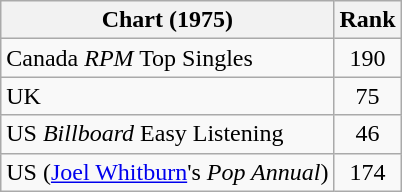<table class="wikitable sortable">
<tr>
<th align="left">Chart (1975)</th>
<th style="text-align:center;">Rank</th>
</tr>
<tr>
<td>Canada <em>RPM</em> Top Singles </td>
<td style="text-align:center;">190</td>
</tr>
<tr>
<td>UK </td>
<td style="text-align:center;">75</td>
</tr>
<tr>
<td>US <em>Billboard</em> Easy Listening</td>
<td style="text-align:center;">46</td>
</tr>
<tr>
<td>US (<a href='#'>Joel Whitburn</a>'s <em>Pop Annual</em>)</td>
<td style="text-align:center;">174</td>
</tr>
</table>
